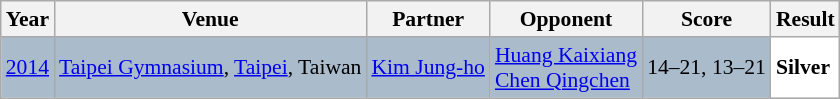<table class="sortable wikitable" style="font-size: 90%;">
<tr>
<th>Year</th>
<th>Venue</th>
<th>Partner</th>
<th>Opponent</th>
<th>Score</th>
<th>Result</th>
</tr>
<tr style="background:#AABBCC">
<td align="center"><a href='#'>2014</a></td>
<td align="left"><a href='#'>Taipei Gymnasium</a>, <a href='#'>Taipei</a>, Taiwan</td>
<td align="left"> <a href='#'>Kim Jung-ho</a></td>
<td align="left"> <a href='#'>Huang Kaixiang</a><br> <a href='#'>Chen Qingchen</a></td>
<td align="left">14–21, 13–21</td>
<td style="text-align:left; background:white"> <strong>Silver</strong></td>
</tr>
</table>
